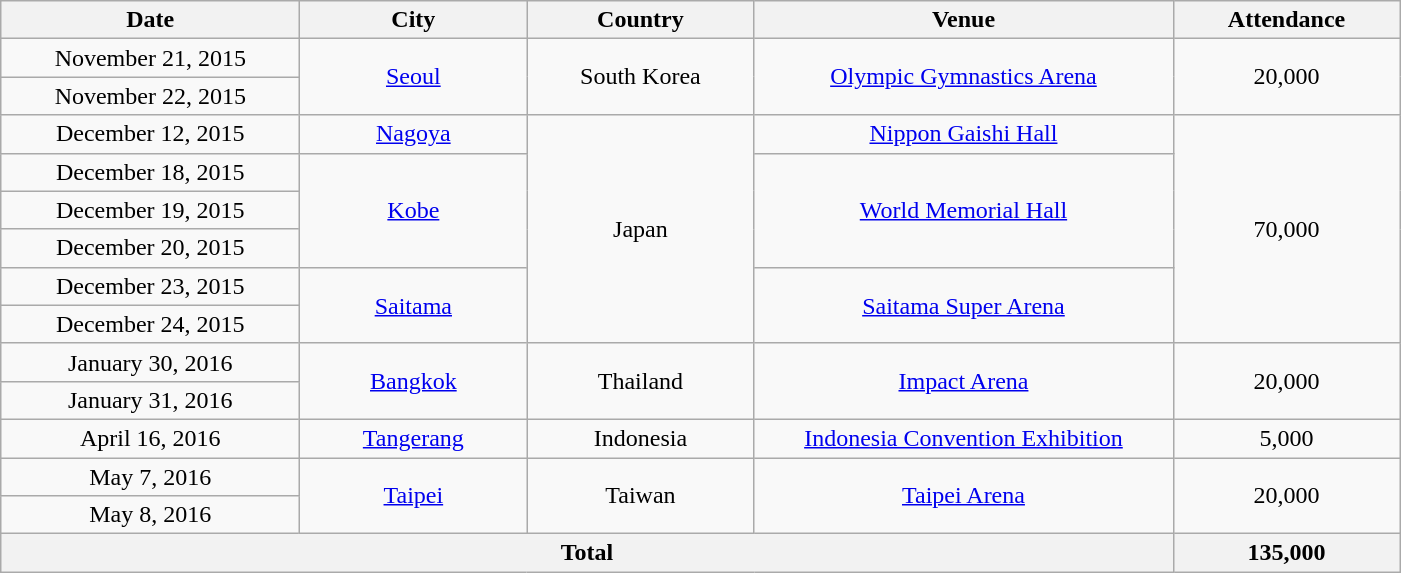<table class="wikitable" style="text-align:center;">
<tr>
<th scope="col" style="width:12em;">Date</th>
<th scope="col" style="width:9em;">City</th>
<th scope="col" style="width:9em;">Country</th>
<th scope="col" style="width:17em;">Venue</th>
<th scope="col" style="width:9em;">Attendance</th>
</tr>
<tr>
<td>November 21, 2015</td>
<td rowspan="2"><a href='#'>Seoul</a></td>
<td rowspan="2">South Korea</td>
<td rowspan="2"><a href='#'>Olympic Gymnastics Arena</a></td>
<td rowspan="2">20,000</td>
</tr>
<tr>
<td>November 22, 2015</td>
</tr>
<tr>
<td>December 12, 2015</td>
<td><a href='#'>Nagoya</a></td>
<td rowspan="6">Japan</td>
<td><a href='#'>Nippon Gaishi Hall</a></td>
<td rowspan="6">70,000</td>
</tr>
<tr>
<td>December 18, 2015</td>
<td rowspan="3"><a href='#'>Kobe</a></td>
<td rowspan="3"><a href='#'>World Memorial Hall</a></td>
</tr>
<tr>
<td>December 19, 2015</td>
</tr>
<tr>
<td>December 20, 2015</td>
</tr>
<tr>
<td>December 23, 2015</td>
<td rowspan="2"><a href='#'>Saitama</a></td>
<td rowspan="2"><a href='#'>Saitama Super Arena</a></td>
</tr>
<tr>
<td>December 24, 2015</td>
</tr>
<tr>
<td>January 30, 2016</td>
<td rowspan="2"><a href='#'>Bangkok</a></td>
<td rowspan="2">Thailand</td>
<td rowspan="2"><a href='#'>Impact Arena</a></td>
<td rowspan="2">20,000</td>
</tr>
<tr>
<td>January 31, 2016</td>
</tr>
<tr>
<td>April 16, 2016</td>
<td><a href='#'>Tangerang</a></td>
<td>Indonesia</td>
<td><a href='#'>Indonesia Convention Exhibition</a></td>
<td>5,000</td>
</tr>
<tr>
<td>May 7, 2016</td>
<td rowspan="2"><a href='#'>Taipei</a></td>
<td rowspan="2">Taiwan</td>
<td rowspan="2"><a href='#'>Taipei Arena</a></td>
<td rowspan="2">20,000</td>
</tr>
<tr>
<td>May 8, 2016</td>
</tr>
<tr>
<th colspan="4">Total</th>
<th>135,000</th>
</tr>
</table>
